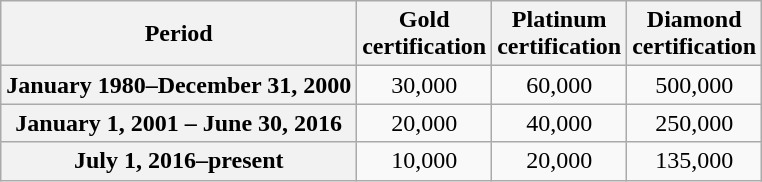<table class="wikitable plainrowheaders" style="text-align:center;">
<tr>
<th>Period</th>
<th>Gold<br>certification</th>
<th>Platinum<br>certification</th>
<th>Diamond<br>certification</th>
</tr>
<tr>
<th scope="row">January 1980–December 31, 2000</th>
<td>30,000</td>
<td>60,000</td>
<td>500,000</td>
</tr>
<tr>
<th scope="row">January 1, 2001 – June 30, 2016</th>
<td>20,000</td>
<td>40,000</td>
<td>250,000</td>
</tr>
<tr>
<th scope="row">July 1, 2016–present</th>
<td>10,000</td>
<td>20,000</td>
<td>135,000</td>
</tr>
</table>
